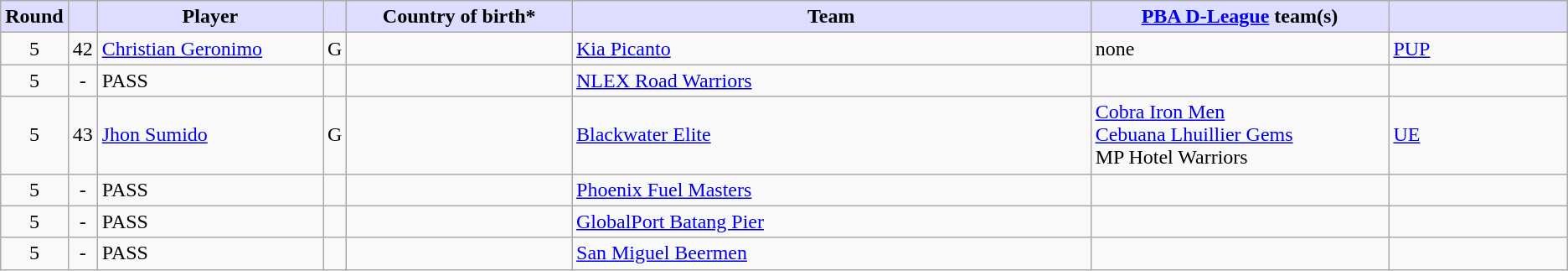<table class="wikitable">
<tr>
<th style="background:#ddf; width:1%;">Round</th>
<th style="background:#ddf; width:1%;"></th>
<th style="background:#ddf; width:15%;">Player</th>
<th style="background:#ddf; width:1%;"></th>
<th style="background:#ddf; width:15%;">Country of birth*</th>
<th style="background:#ddf; width:35%;">Team</th>
<th style="background:#ddf; width:20%;"><a href='#'>PBA D-League</a> team(s)</th>
<th style="background:#ddf; width:20%;"></th>
</tr>
<tr>
<td align="center">5</td>
<td align="center">42</td>
<td><a href='#'>Christian Geronimo</a></td>
<td>G</td>
<td></td>
<td><a href='#'>Kia Picanto</a></td>
<td>none</td>
<td><a href='#'>PUP</a></td>
</tr>
<tr>
<td align="center">5</td>
<td align="center">-</td>
<td>PASS</td>
<td></td>
<td></td>
<td><a href='#'>NLEX Road Warriors</a></td>
<td></td>
<td></td>
</tr>
<tr>
<td align="center">5</td>
<td align="center">43</td>
<td><a href='#'>Jhon Sumido</a></td>
<td>G</td>
<td></td>
<td><a href='#'>Blackwater Elite</a></td>
<td><a href='#'>Cobra Iron Men</a><br><a href='#'>Cebuana Lhuillier Gems</a><br>MP Hotel Warriors</td>
<td><a href='#'>UE</a></td>
</tr>
<tr>
<td align="center">5</td>
<td align="center">-</td>
<td>PASS</td>
<td></td>
<td></td>
<td><a href='#'>Phoenix Fuel Masters</a></td>
<td></td>
<td></td>
</tr>
<tr>
<td align="center">5</td>
<td align="center">-</td>
<td>PASS</td>
<td></td>
<td></td>
<td><a href='#'>GlobalPort Batang Pier</a></td>
<td></td>
<td></td>
</tr>
<tr>
<td align="center">5</td>
<td align="center">-</td>
<td>PASS</td>
<td></td>
<td></td>
<td><a href='#'>San Miguel Beermen</a></td>
<td></td>
<td></td>
</tr>
</table>
